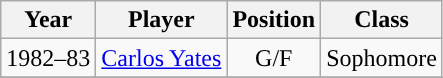<table class="wikitable">
<tr>
<th>Year</th>
<th>Player</th>
<th>Position</th>
<th>Class</th>
</tr>
<tr align="center">
<td>1982–83</td>
<td><a href='#'>Carlos Yates</a></td>
<td>G/F</td>
<td>Sophomore</td>
</tr>
<tr align="center">
</tr>
</table>
